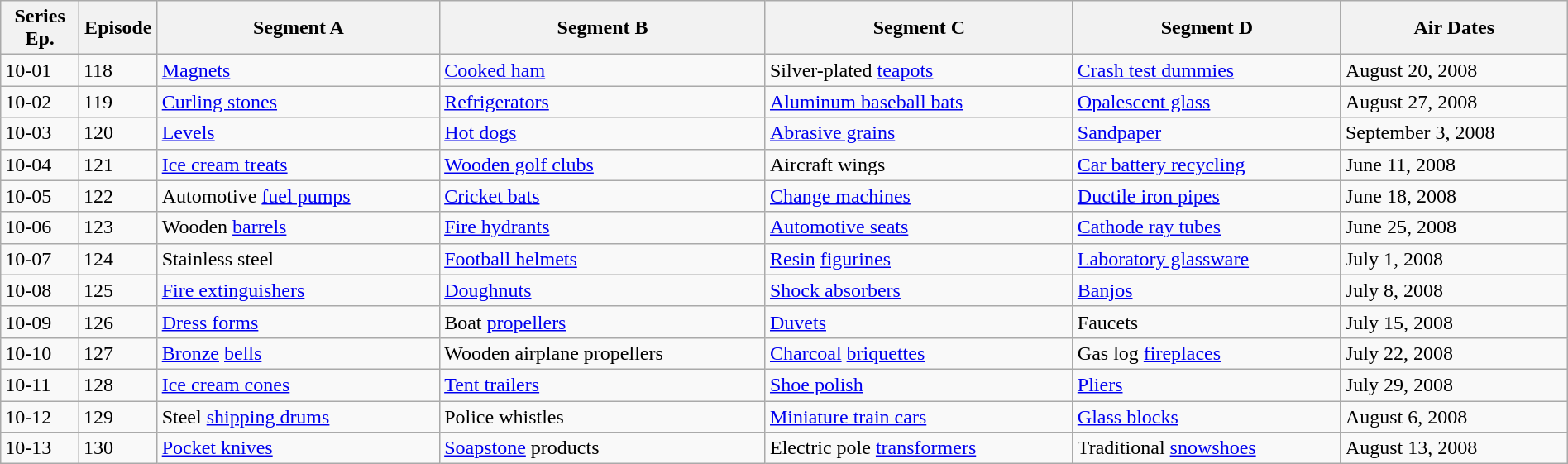<table class="wikitable" style="width:100%;">
<tr>
<th style="width:5%;">Series Ep.</th>
<th style="width:5%;">Episode</th>
<th>Segment A</th>
<th>Segment B</th>
<th>Segment C</th>
<th>Segment D</th>
<th>Air Dates</th>
</tr>
<tr>
<td>10-01</td>
<td>118</td>
<td><a href='#'>Magnets</a></td>
<td><a href='#'>Cooked ham</a></td>
<td>Silver-plated <a href='#'>teapots</a></td>
<td><a href='#'>Crash test dummies</a></td>
<td>August 20, 2008</td>
</tr>
<tr>
<td>10-02</td>
<td>119</td>
<td><a href='#'>Curling stones</a></td>
<td><a href='#'>Refrigerators</a></td>
<td><a href='#'>Aluminum baseball bats</a></td>
<td><a href='#'>Opalescent glass</a></td>
<td>August 27, 2008</td>
</tr>
<tr>
<td>10-03</td>
<td>120</td>
<td><a href='#'>Levels</a></td>
<td><a href='#'>Hot dogs</a></td>
<td><a href='#'>Abrasive grains</a></td>
<td><a href='#'>Sandpaper</a></td>
<td>September 3, 2008</td>
</tr>
<tr>
<td>10-04</td>
<td>121</td>
<td><a href='#'>Ice cream treats</a></td>
<td><a href='#'>Wooden golf clubs</a></td>
<td>Aircraft wings</td>
<td><a href='#'>Car battery recycling</a></td>
<td>June 11, 2008</td>
</tr>
<tr>
<td>10-05</td>
<td>122</td>
<td>Automotive <a href='#'>fuel pumps</a></td>
<td><a href='#'>Cricket bats</a></td>
<td><a href='#'>Change machines</a></td>
<td><a href='#'>Ductile iron pipes</a></td>
<td>June 18, 2008</td>
</tr>
<tr>
<td>10-06</td>
<td>123</td>
<td>Wooden <a href='#'>barrels</a></td>
<td><a href='#'>Fire hydrants</a></td>
<td><a href='#'>Automotive seats</a></td>
<td><a href='#'>Cathode ray tubes</a></td>
<td>June 25, 2008</td>
</tr>
<tr>
<td>10-07</td>
<td>124</td>
<td>Stainless steel</td>
<td><a href='#'>Football helmets</a></td>
<td><a href='#'>Resin</a> <a href='#'>figurines</a></td>
<td><a href='#'>Laboratory glassware</a></td>
<td>July 1, 2008</td>
</tr>
<tr>
<td>10-08</td>
<td>125</td>
<td><a href='#'>Fire extinguishers</a></td>
<td><a href='#'>Doughnuts</a></td>
<td><a href='#'>Shock absorbers</a></td>
<td><a href='#'>Banjos</a></td>
<td>July 8, 2008</td>
</tr>
<tr>
<td>10-09</td>
<td>126</td>
<td><a href='#'>Dress forms</a></td>
<td>Boat <a href='#'>propellers</a></td>
<td><a href='#'>Duvets</a></td>
<td>Faucets</td>
<td>July 15, 2008</td>
</tr>
<tr>
<td>10-10</td>
<td>127</td>
<td><a href='#'>Bronze</a> <a href='#'>bells</a></td>
<td>Wooden airplane propellers</td>
<td><a href='#'>Charcoal</a> <a href='#'>briquettes</a></td>
<td>Gas log <a href='#'>fireplaces</a></td>
<td>July 22, 2008</td>
</tr>
<tr>
<td>10-11</td>
<td>128</td>
<td><a href='#'>Ice cream cones</a></td>
<td><a href='#'>Tent trailers</a></td>
<td><a href='#'>Shoe polish</a></td>
<td><a href='#'>Pliers</a></td>
<td>July 29, 2008</td>
</tr>
<tr>
<td>10-12</td>
<td>129</td>
<td>Steel <a href='#'>shipping drums</a></td>
<td>Police whistles</td>
<td><a href='#'>Miniature train cars</a></td>
<td><a href='#'>Glass blocks</a></td>
<td>August 6, 2008</td>
</tr>
<tr>
<td>10-13</td>
<td>130</td>
<td><a href='#'>Pocket knives</a></td>
<td><a href='#'>Soapstone</a> products</td>
<td>Electric pole <a href='#'>transformers</a></td>
<td>Traditional <a href='#'>snowshoes</a></td>
<td>August 13, 2008</td>
</tr>
</table>
